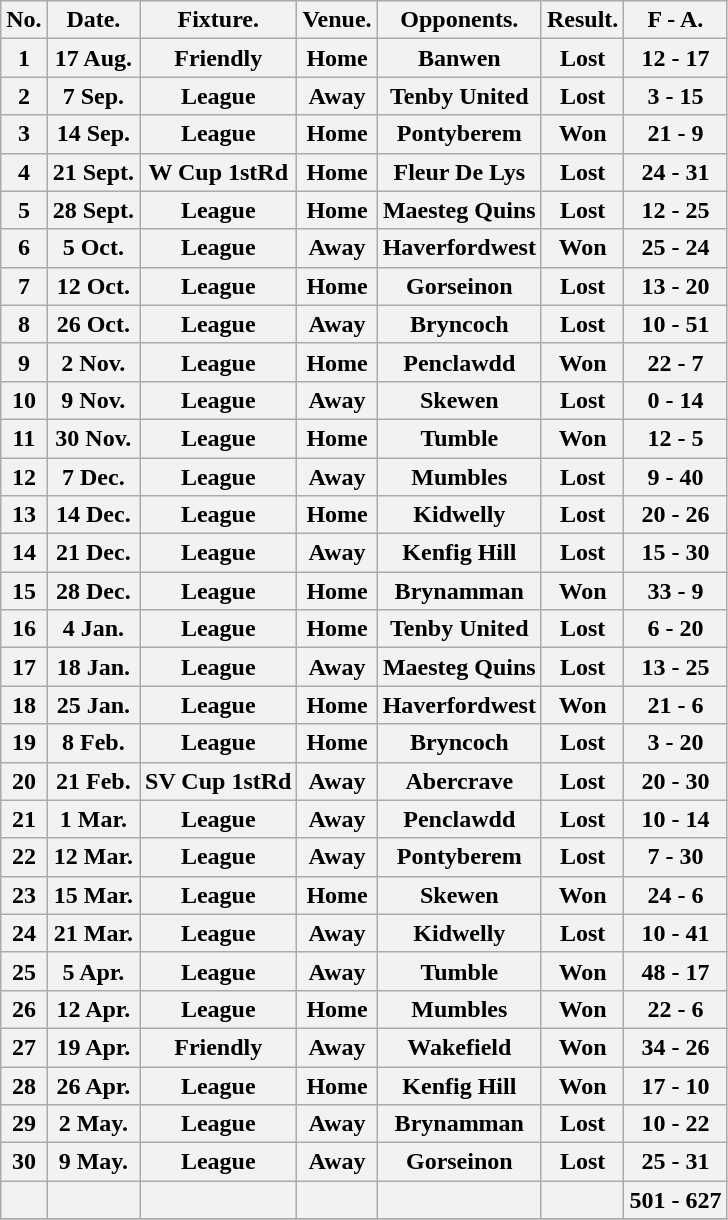<table class="wikitable">
<tr>
<th>No.</th>
<th>Date.</th>
<th>Fixture.</th>
<th>Venue.</th>
<th>Opponents.</th>
<th>Result.</th>
<th>F - A.</th>
</tr>
<tr>
<th>1</th>
<th>17 Aug.</th>
<th>Friendly</th>
<th>Home</th>
<th>Banwen</th>
<th>Lost</th>
<th>12 - 17</th>
</tr>
<tr>
<th>2</th>
<th>7 Sep.</th>
<th>League</th>
<th>Away</th>
<th>Tenby United</th>
<th>Lost</th>
<th>3 - 15</th>
</tr>
<tr>
<th>3</th>
<th>14 Sep.</th>
<th>League</th>
<th>Home</th>
<th>Pontyberem</th>
<th>Won</th>
<th>21 - 9</th>
</tr>
<tr>
<th>4</th>
<th>21 Sept.</th>
<th>W Cup 1stRd</th>
<th>Home</th>
<th>Fleur De Lys</th>
<th>Lost</th>
<th>24 - 31</th>
</tr>
<tr>
<th>5</th>
<th>28 Sept.</th>
<th>League</th>
<th>Home</th>
<th>Maesteg Quins</th>
<th>Lost</th>
<th>12 - 25</th>
</tr>
<tr>
<th>6</th>
<th>5 Oct.</th>
<th>League</th>
<th>Away</th>
<th>Haverfordwest</th>
<th>Won</th>
<th>25 - 24</th>
</tr>
<tr>
<th>7</th>
<th>12 Oct.</th>
<th>League</th>
<th>Home</th>
<th>Gorseinon</th>
<th>Lost</th>
<th>13 - 20</th>
</tr>
<tr>
<th>8</th>
<th>26 Oct.</th>
<th>League</th>
<th>Away</th>
<th>Bryncoch</th>
<th>Lost</th>
<th>10 - 51</th>
</tr>
<tr>
<th>9</th>
<th>2 Nov.</th>
<th>League</th>
<th>Home</th>
<th>Penclawdd</th>
<th>Won</th>
<th>22 - 7</th>
</tr>
<tr>
<th>10</th>
<th>9 Nov.</th>
<th>League</th>
<th>Away</th>
<th>Skewen</th>
<th>Lost</th>
<th>0 - 14</th>
</tr>
<tr>
<th>11</th>
<th>30 Nov.</th>
<th>League</th>
<th>Home</th>
<th>Tumble</th>
<th>Won</th>
<th>12 - 5</th>
</tr>
<tr>
<th>12</th>
<th>7 Dec.</th>
<th>League</th>
<th>Away</th>
<th>Mumbles</th>
<th>Lost</th>
<th>9 - 40</th>
</tr>
<tr>
<th>13</th>
<th>14 Dec.</th>
<th>League</th>
<th>Home</th>
<th>Kidwelly</th>
<th>Lost</th>
<th>20 - 26</th>
</tr>
<tr>
<th>14</th>
<th>21 Dec.</th>
<th>League</th>
<th>Away</th>
<th>Kenfig Hill</th>
<th>Lost</th>
<th>15 - 30</th>
</tr>
<tr>
<th>15</th>
<th>28 Dec.</th>
<th>League</th>
<th>Home</th>
<th>Brynamman</th>
<th>Won</th>
<th>33 - 9</th>
</tr>
<tr>
<th>16</th>
<th>4 Jan.</th>
<th>League</th>
<th>Home</th>
<th>Tenby United</th>
<th>Lost</th>
<th>6 - 20</th>
</tr>
<tr>
<th>17</th>
<th>18 Jan.</th>
<th>League</th>
<th>Away</th>
<th>Maesteg Quins</th>
<th>Lost</th>
<th>13 - 25</th>
</tr>
<tr>
<th>18</th>
<th>25 Jan.</th>
<th>League</th>
<th>Home</th>
<th>Haverfordwest</th>
<th>Won</th>
<th>21 - 6</th>
</tr>
<tr>
<th>19</th>
<th>8 Feb.</th>
<th>League</th>
<th>Home</th>
<th>Bryncoch</th>
<th>Lost</th>
<th>3 - 20</th>
</tr>
<tr>
<th>20</th>
<th>21 Feb.</th>
<th>SV Cup 1stRd</th>
<th>Away</th>
<th>Abercrave</th>
<th>Lost</th>
<th>20 - 30</th>
</tr>
<tr>
<th>21</th>
<th>1 Mar.</th>
<th>League</th>
<th>Away</th>
<th>Penclawdd</th>
<th>Lost</th>
<th>10 - 14</th>
</tr>
<tr>
<th>22</th>
<th>12 Mar.</th>
<th>League</th>
<th>Away</th>
<th>Pontyberem</th>
<th>Lost</th>
<th>7 - 30</th>
</tr>
<tr>
<th>23</th>
<th>15 Mar.</th>
<th>League</th>
<th>Home</th>
<th>Skewen</th>
<th>Won</th>
<th>24 - 6</th>
</tr>
<tr>
<th>24</th>
<th>21 Mar.</th>
<th>League</th>
<th>Away</th>
<th>Kidwelly</th>
<th>Lost</th>
<th>10 - 41</th>
</tr>
<tr>
<th>25</th>
<th>5 Apr.</th>
<th>League</th>
<th>Away</th>
<th>Tumble</th>
<th>Won</th>
<th>48 - 17</th>
</tr>
<tr>
<th>26</th>
<th>12 Apr.</th>
<th>League</th>
<th>Home</th>
<th>Mumbles</th>
<th>Won</th>
<th>22 - 6</th>
</tr>
<tr>
<th>27</th>
<th>19 Apr.</th>
<th>Friendly</th>
<th>Away</th>
<th>Wakefield</th>
<th>Won</th>
<th>34 - 26</th>
</tr>
<tr>
<th>28</th>
<th>26 Apr.</th>
<th>League</th>
<th>Home</th>
<th>Kenfig Hill</th>
<th>Won</th>
<th>17 - 10</th>
</tr>
<tr>
<th>29</th>
<th>2 May.</th>
<th>League</th>
<th>Away</th>
<th>Brynamman</th>
<th>Lost</th>
<th>10 - 22</th>
</tr>
<tr>
<th>30</th>
<th>9 May.</th>
<th>League</th>
<th>Away</th>
<th>Gorseinon</th>
<th>Lost</th>
<th>25 - 31</th>
</tr>
<tr>
<th></th>
<th></th>
<th></th>
<th></th>
<th></th>
<th></th>
<th>501 - 627</th>
</tr>
<tr>
</tr>
</table>
